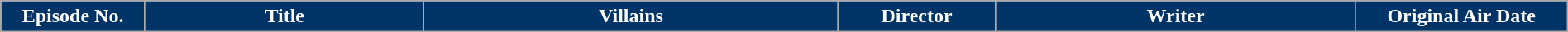<table class="wikitable plainrowheaders"  style="width:100%; background:#ffffff;">
<tr>
<th scope="col" style="background:#003366; color:#ffffff; width:100px;">Episode No.</th>
<th scope="col" style="background:#003366; color:#ffffff; width:200px;">Title</th>
<th scope="col" style="background:#003366; color:#ffffff; width:300px;">Villains</th>
<th scope="col" style="background:#003366; color:#ffffff; width:110px;">Director</th>
<th scope="col" style="background:#003366; color:#ffffff; width:260px;">Writer</th>
<th scope="col" style="background:#003366; color:#ffffff; width:150px;">Original Air Date<br>











</th>
</tr>
</table>
